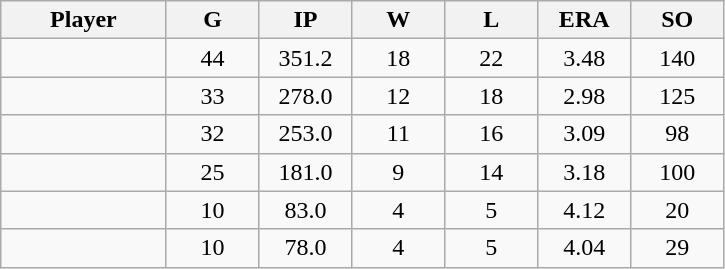<table class="wikitable sortable">
<tr>
<th bgcolor="#DDDDFF" width="16%">Player</th>
<th bgcolor="#DDDDFF" width="9%">G</th>
<th bgcolor="#DDDDFF" width="9%">IP</th>
<th bgcolor="#DDDDFF" width="9%">W</th>
<th bgcolor="#DDDDFF" width="9%">L</th>
<th bgcolor="#DDDDFF" width="9%">ERA</th>
<th bgcolor="#DDDDFF" width="9%">SO</th>
</tr>
<tr align="center">
<td></td>
<td>44</td>
<td>351.2</td>
<td>18</td>
<td>22</td>
<td>3.48</td>
<td>140</td>
</tr>
<tr align="center">
<td></td>
<td>33</td>
<td>278.0</td>
<td>12</td>
<td>18</td>
<td>2.98</td>
<td>125</td>
</tr>
<tr align="center">
<td></td>
<td>32</td>
<td>253.0</td>
<td>11</td>
<td>16</td>
<td>3.09</td>
<td>98</td>
</tr>
<tr align="center">
<td></td>
<td>25</td>
<td>181.0</td>
<td>9</td>
<td>14</td>
<td>3.18</td>
<td>100</td>
</tr>
<tr align="center">
<td></td>
<td>10</td>
<td>83.0</td>
<td>4</td>
<td>5</td>
<td>4.12</td>
<td>20</td>
</tr>
<tr align="center">
<td></td>
<td>10</td>
<td>78.0</td>
<td>4</td>
<td>5</td>
<td>4.04</td>
<td>29</td>
</tr>
</table>
